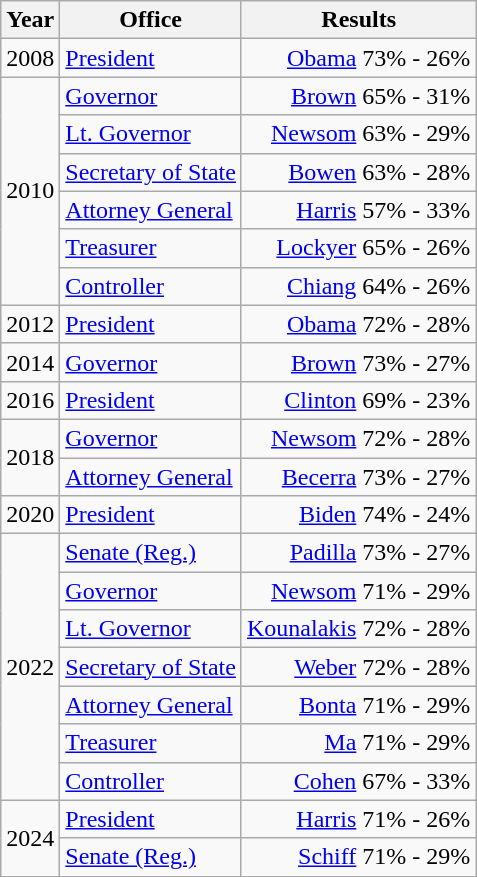<table class=wikitable>
<tr>
<th>Year</th>
<th>Office</th>
<th>Results</th>
</tr>
<tr>
<td>2008</td>
<td><a href='#'>President</a></td>
<td align="right" ><a href='#'>Obama</a> 73% - 26%</td>
</tr>
<tr>
<td rowspan=6>2010</td>
<td><a href='#'>Governor</a></td>
<td align="right" ><a href='#'>Brown</a> 65% - 31%</td>
</tr>
<tr>
<td><a href='#'>Lt. Governor</a></td>
<td align="right" ><a href='#'>Newsom</a> 63% - 29%</td>
</tr>
<tr>
<td><a href='#'>Secretary of State</a></td>
<td align="right" ><a href='#'>Bowen</a> 63% - 28%</td>
</tr>
<tr>
<td><a href='#'>Attorney General</a></td>
<td align="right" ><a href='#'>Harris</a> 57% - 33%</td>
</tr>
<tr>
<td><a href='#'>Treasurer</a></td>
<td align="right" ><a href='#'>Lockyer</a> 65% - 26%</td>
</tr>
<tr>
<td><a href='#'>Controller</a></td>
<td align="right" ><a href='#'>Chiang</a> 64% - 26%</td>
</tr>
<tr>
<td>2012</td>
<td><a href='#'>President</a></td>
<td align="right" ><a href='#'>Obama</a> 72% - 28%</td>
</tr>
<tr>
<td>2014</td>
<td><a href='#'>Governor</a></td>
<td align="right" ><a href='#'>Brown</a> 73% - 27%</td>
</tr>
<tr>
<td>2016</td>
<td><a href='#'>President</a></td>
<td align="right" ><a href='#'>Clinton</a> 69% - 23%</td>
</tr>
<tr>
<td rowspan=2>2018</td>
<td><a href='#'>Governor</a></td>
<td align="right" ><a href='#'>Newsom</a> 72% - 28%</td>
</tr>
<tr>
<td><a href='#'>Attorney General</a></td>
<td align="right" ><a href='#'>Becerra</a> 73% - 27%</td>
</tr>
<tr>
<td>2020</td>
<td><a href='#'>President</a></td>
<td align="right" ><a href='#'>Biden</a> 74% - 24%</td>
</tr>
<tr>
<td rowspan=7>2022</td>
<td><a href='#'>Senate (Reg.)</a></td>
<td align="right" ><a href='#'>Padilla</a> 73% - 27%</td>
</tr>
<tr>
<td><a href='#'>Governor</a></td>
<td align="right" ><a href='#'>Newsom</a> 71% - 29%</td>
</tr>
<tr>
<td><a href='#'>Lt. Governor</a></td>
<td align="right" ><a href='#'>Kounalakis</a> 72% - 28%</td>
</tr>
<tr>
<td><a href='#'>Secretary of State</a></td>
<td align="right" ><a href='#'>Weber</a> 72% - 28%</td>
</tr>
<tr>
<td><a href='#'>Attorney General</a></td>
<td align="right" ><a href='#'>Bonta</a> 71% - 29%</td>
</tr>
<tr>
<td><a href='#'>Treasurer</a></td>
<td align="right" ><a href='#'>Ma</a> 71% - 29%</td>
</tr>
<tr>
<td><a href='#'>Controller</a></td>
<td align="right" ><a href='#'>Cohen</a> 67% - 33%</td>
</tr>
<tr>
<td rowspan=2>2024</td>
<td><a href='#'>President</a></td>
<td align="right" ><a href='#'>Harris</a> 71% - 26%</td>
</tr>
<tr>
<td><a href='#'>Senate (Reg.)</a></td>
<td align="right" ><a href='#'>Schiff</a> 71% - 29%</td>
</tr>
</table>
